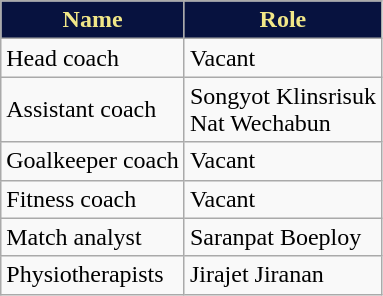<table class="wikitable">
<tr>
<th style="background: #07123F; color: #F1E788;">Name</th>
<th style="background: #07123F; color: #F1E788;">Role</th>
</tr>
<tr>
<td>Head coach</td>
<td>Vacant</td>
</tr>
<tr>
<td>Assistant coach</td>
<td> Songyot Klinsrisuk <br>  Nat Wechabun</td>
</tr>
<tr>
<td>Goalkeeper coach</td>
<td>Vacant</td>
</tr>
<tr>
<td>Fitness coach</td>
<td>Vacant</td>
</tr>
<tr>
<td>Match analyst</td>
<td> Saranpat Boeploy</td>
</tr>
<tr>
<td>Physiotherapists</td>
<td> Jirajet Jiranan</td>
</tr>
</table>
